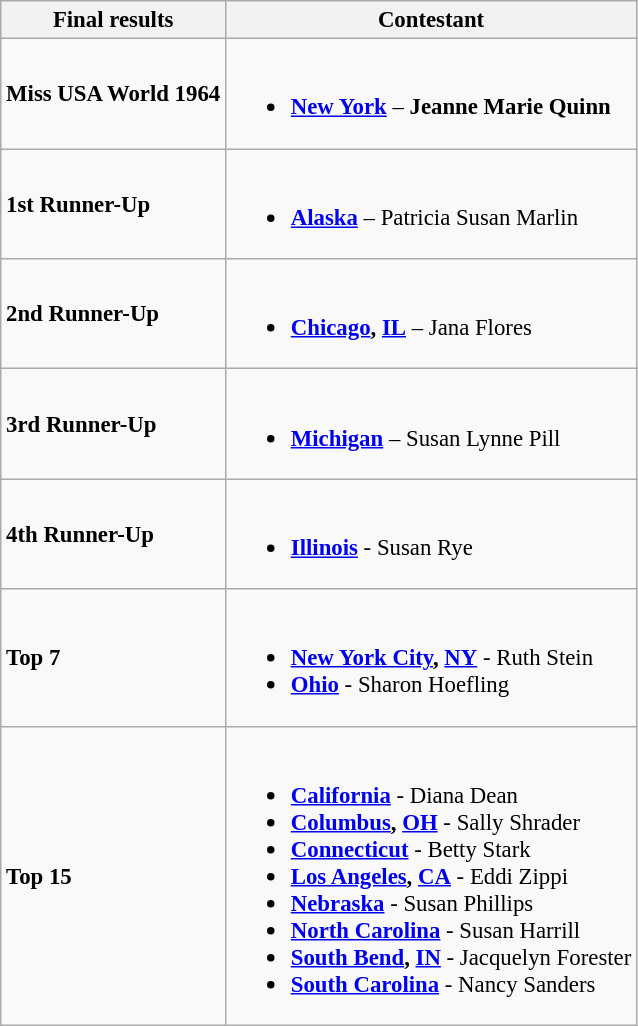<table class="wikitable sortable" style="font-size: 95%;">
<tr>
<th>Final results</th>
<th>Contestant</th>
</tr>
<tr>
<td><strong>Miss USA World 1964</strong></td>
<td><br><ul><li><strong> <a href='#'>New York</a></strong> – <strong>Jeanne Marie Quinn</strong></li></ul></td>
</tr>
<tr>
<td><strong>1st Runner-Up</strong></td>
<td><br><ul><li><strong> <a href='#'>Alaska</a></strong> – Patricia Susan Marlin</li></ul></td>
</tr>
<tr>
<td><strong>2nd Runner-Up</strong></td>
<td><br><ul><li><strong> <a href='#'>Chicago</a>, <a href='#'>IL</a></strong> – Jana Flores</li></ul></td>
</tr>
<tr>
<td><strong>3rd Runner-Up</strong></td>
<td><br><ul><li><strong> <a href='#'>Michigan</a></strong> – Susan Lynne Pill</li></ul></td>
</tr>
<tr>
<td><strong>4th Runner-Up</strong></td>
<td><br><ul><li><strong> <a href='#'>Illinois</a></strong> - Susan Rye</li></ul></td>
</tr>
<tr>
<td><strong>Top 7</strong></td>
<td><br><ul><li><strong> <a href='#'>New York City</a>, <a href='#'>NY</a></strong> - Ruth Stein</li><li><strong> <a href='#'>Ohio</a></strong> - Sharon Hoefling</li></ul></td>
</tr>
<tr>
<td><strong>Top 15</strong></td>
<td><br><ul><li><strong> <a href='#'>California</a></strong> - Diana Dean</li><li><strong> <a href='#'>Columbus</a>, <a href='#'>OH</a></strong> - Sally Shrader</li><li><strong> <a href='#'>Connecticut</a></strong> - Betty Stark</li><li><strong> <a href='#'>Los Angeles</a>, <a href='#'>CA</a></strong> - Eddi Zippi</li><li><strong> <a href='#'>Nebraska</a></strong> - Susan Phillips</li><li><strong> <a href='#'>North Carolina</a></strong> - Susan Harrill</li><li><strong> <a href='#'>South Bend</a>, <a href='#'>IN</a></strong> - Jacquelyn Forester</li><li><strong> <a href='#'>South Carolina</a></strong> - Nancy Sanders</li></ul></td>
</tr>
</table>
